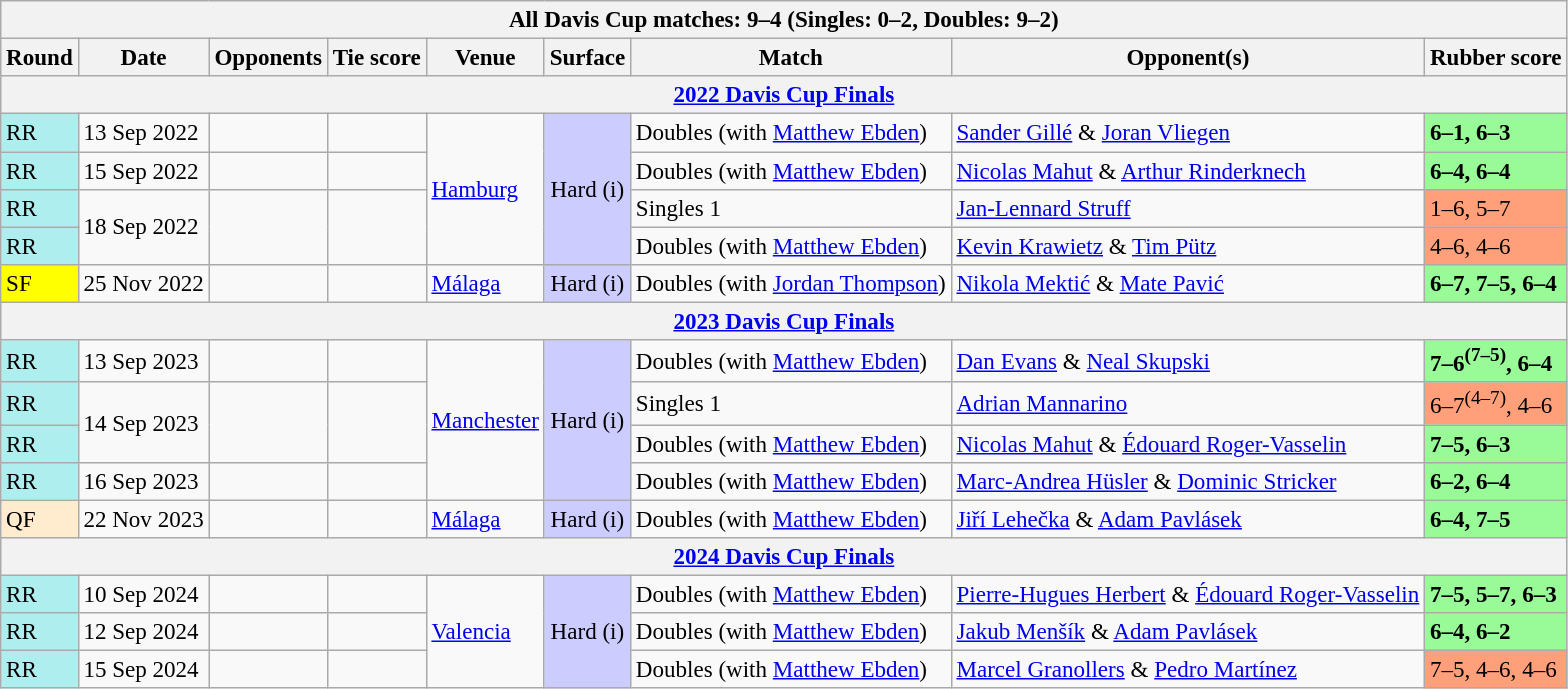<table class="wikitable" style=font-size:96%>
<tr>
<th colspan="9">All Davis Cup matches: 9–4 (Singles: 0–2, Doubles: 9–2)</th>
</tr>
<tr>
<th>Round</th>
<th>Date</th>
<th>Opponents</th>
<th>Tie score</th>
<th>Venue</th>
<th>Surface</th>
<th>Match</th>
<th>Opponent(s)</th>
<th>Rubber score</th>
</tr>
<tr>
<th colspan="9"><a href='#'>2022 Davis Cup Finals</a></th>
</tr>
<tr>
<td bgcolor="afeeee">RR</td>
<td>13 Sep 2022</td>
<td></td>
<td></td>
<td rowspan="4"><a href='#'>Hamburg</a></td>
<td rowspan="4" style="text-align:center; background:#ccf;">Hard (i)</td>
<td>Doubles (with <a href='#'>Matthew Ebden</a>)</td>
<td><a href='#'>Sander Gillé</a> & <a href='#'>Joran Vliegen</a></td>
<td bgcolor="98fb98"><strong>6–1, 6–3</strong></td>
</tr>
<tr>
<td bgcolor="afeeee">RR</td>
<td>15 Sep 2022</td>
<td></td>
<td></td>
<td>Doubles (with <a href='#'>Matthew Ebden</a>)</td>
<td><a href='#'>Nicolas Mahut</a> & <a href='#'>Arthur Rinderknech</a></td>
<td bgcolor="98fb98"><strong>6–4, 6–4</strong></td>
</tr>
<tr>
<td bgcolor="afeeee">RR</td>
<td rowspan="2">18 Sep 2022</td>
<td rowspan="2"></td>
<td rowspan="2"></td>
<td>Singles 1</td>
<td><a href='#'>Jan-Lennard Struff</a></td>
<td bgcolor="FFA07A">1–6, 5–7</td>
</tr>
<tr>
<td bgcolor="afeeee">RR</td>
<td>Doubles (with <a href='#'>Matthew Ebden</a>)</td>
<td><a href='#'>Kevin Krawietz</a> & <a href='#'>Tim Pütz</a></td>
<td bgcolor="FFA07A">4–6, 4–6</td>
</tr>
<tr>
<td bgcolor="yellow">SF</td>
<td>25 Nov 2022</td>
<td></td>
<td></td>
<td><a href='#'>Málaga</a></td>
<td style="text-align:center; background:#ccf;">Hard (i)</td>
<td>Doubles (with <a href='#'>Jordan Thompson</a>)</td>
<td><a href='#'>Nikola Mektić</a> & <a href='#'>Mate Pavić</a></td>
<td bgcolor="98fb98"><strong>6–7, 7–5, 6–4</strong></td>
</tr>
<tr>
<th colspan=9><a href='#'>2023 Davis Cup Finals</a></th>
</tr>
<tr>
<td bgcolor="afeeee">RR</td>
<td>13 Sep 2023</td>
<td></td>
<td></td>
<td rowspan="4"><a href='#'>Manchester</a></td>
<td rowspan="4" style="text-align:center; background:#ccf;">Hard (i)</td>
<td>Doubles (with <a href='#'>Matthew Ebden</a>)</td>
<td><a href='#'>Dan Evans</a> & <a href='#'>Neal Skupski</a></td>
<td bgcolor="98fb98"><strong>7–6<sup>(7–5)</sup>, 6–4</strong></td>
</tr>
<tr>
<td bgcolor="afeeee">RR</td>
<td rowspan="2">14 Sep 2023</td>
<td rowspan="2"></td>
<td rowspan="2" style="text-align:center;"></td>
<td>Singles 1</td>
<td><a href='#'>Adrian Mannarino</a></td>
<td bgcolor="FFA07A">6–7<sup>(4–7)</sup>, 4–6</td>
</tr>
<tr>
<td bgcolor="afeeee">RR</td>
<td>Doubles (with <a href='#'>Matthew Ebden</a>)</td>
<td><a href='#'>Nicolas Mahut</a> & <a href='#'>Édouard Roger-Vasselin</a></td>
<td bgcolor="98fb98"><strong>7–5, 6–3</strong></td>
</tr>
<tr>
<td bgcolor="afeeee">RR</td>
<td>16 Sep 2023</td>
<td></td>
<td></td>
<td>Doubles (with <a href='#'>Matthew Ebden</a>)</td>
<td><a href='#'>Marc-Andrea Hüsler</a> & <a href='#'>Dominic Stricker</a></td>
<td bgcolor="98fb98"><strong>6–2, 6–4</strong></td>
</tr>
<tr>
<td bgcolor="ffebcd">QF</td>
<td>22 Nov 2023</td>
<td></td>
<td></td>
<td><a href='#'>Málaga</a></td>
<td style="text-align:center; background:#ccf;">Hard (i)</td>
<td>Doubles (with <a href='#'>Matthew Ebden</a>)</td>
<td><a href='#'>Jiří Lehečka</a> & <a href='#'>Adam Pavlásek</a></td>
<td bgcolor="98fb98"><strong>6–4, 7–5</strong></td>
</tr>
<tr>
<th colspan="9"><a href='#'>2024 Davis Cup Finals</a></th>
</tr>
<tr>
<td bgcolor="afeeee">RR</td>
<td>10 Sep 2024</td>
<td></td>
<td></td>
<td rowspan="3"><a href='#'>Valencia</a></td>
<td rowspan="3" style="text-align:center; background:#ccf;">Hard (i)</td>
<td>Doubles (with <a href='#'>Matthew Ebden</a>)</td>
<td><a href='#'>Pierre-Hugues Herbert</a> & <a href='#'>Édouard Roger-Vasselin</a></td>
<td bgcolor="98fb98"><strong>7–5, 5–7, 6–3</strong></td>
</tr>
<tr>
<td bgcolor="afeeee">RR</td>
<td>12 Sep 2024</td>
<td></td>
<td></td>
<td>Doubles (with <a href='#'>Matthew Ebden</a>)</td>
<td><a href='#'>Jakub Menšík</a> & <a href='#'>Adam Pavlásek</a></td>
<td bgcolor="98fb98"><strong>6–4, 6–2</strong></td>
</tr>
<tr>
<td bgcolor="afeeee">RR</td>
<td>15 Sep 2024</td>
<td></td>
<td></td>
<td>Doubles (with <a href='#'>Matthew Ebden</a>)</td>
<td><a href='#'>Marcel Granollers</a> & <a href='#'>Pedro Martínez</a></td>
<td bgcolor="FFA07A">7–5, 4–6, 4–6</td>
</tr>
</table>
